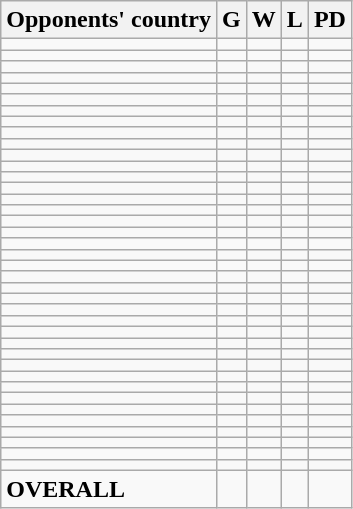<table class="wikitable sortable">
<tr>
<th>Opponents' country</th>
<th>G</th>
<th>W</th>
<th>L</th>
<th>PD</th>
</tr>
<tr>
<td align=left></td>
<td></td>
<td></td>
<td></td>
<td></td>
</tr>
<tr>
<td align=left></td>
<td></td>
<td></td>
<td></td>
<td></td>
</tr>
<tr>
<td align=left></td>
<td></td>
<td></td>
<td></td>
<td></td>
</tr>
<tr>
<td align=left></td>
<td></td>
<td></td>
<td></td>
<td></td>
</tr>
<tr>
<td align=left></td>
<td></td>
<td></td>
<td></td>
<td></td>
</tr>
<tr>
<td align=left></td>
<td></td>
<td></td>
<td></td>
<td></td>
</tr>
<tr>
<td align=left></td>
<td></td>
<td></td>
<td></td>
<td></td>
</tr>
<tr>
<td align=left></td>
<td></td>
<td></td>
<td></td>
<td></td>
</tr>
<tr>
<td align=left></td>
<td></td>
<td></td>
<td></td>
<td></td>
</tr>
<tr>
<td align=left></td>
<td></td>
<td></td>
<td></td>
<td></td>
</tr>
<tr>
<td align=left></td>
<td></td>
<td></td>
<td></td>
<td></td>
</tr>
<tr>
<td align=left></td>
<td></td>
<td></td>
<td></td>
<td></td>
</tr>
<tr>
<td align=left></td>
<td></td>
<td></td>
<td></td>
<td></td>
</tr>
<tr>
<td align=left></td>
<td></td>
<td></td>
<td></td>
<td></td>
</tr>
<tr>
<td align=left></td>
<td></td>
<td></td>
<td></td>
<td></td>
</tr>
<tr>
<td align=left></td>
<td></td>
<td></td>
<td></td>
<td></td>
</tr>
<tr>
<td align=left></td>
<td></td>
<td></td>
<td></td>
<td></td>
</tr>
<tr>
<td align=left></td>
<td></td>
<td></td>
<td></td>
<td></td>
</tr>
<tr>
<td align=left></td>
<td></td>
<td></td>
<td></td>
<td></td>
</tr>
<tr>
<td align=left></td>
<td></td>
<td></td>
<td></td>
<td></td>
</tr>
<tr>
<td align=left></td>
<td></td>
<td></td>
<td></td>
<td></td>
</tr>
<tr>
<td align=left></td>
<td></td>
<td></td>
<td></td>
<td></td>
</tr>
<tr>
<td align=left></td>
<td></td>
<td></td>
<td></td>
<td></td>
</tr>
<tr>
<td align=left></td>
<td></td>
<td></td>
<td></td>
<td></td>
</tr>
<tr>
<td align=left></td>
<td></td>
<td></td>
<td></td>
<td></td>
</tr>
<tr>
<td align=left></td>
<td></td>
<td></td>
<td></td>
<td></td>
</tr>
<tr>
<td align=left></td>
<td></td>
<td></td>
<td></td>
<td></td>
</tr>
<tr>
<td align=left></td>
<td></td>
<td></td>
<td></td>
<td></td>
</tr>
<tr>
<td align=left></td>
<td></td>
<td></td>
<td></td>
<td></td>
</tr>
<tr>
<td align=left></td>
<td></td>
<td></td>
<td></td>
<td></td>
</tr>
<tr>
<td align=left></td>
<td></td>
<td></td>
<td></td>
<td></td>
</tr>
<tr>
<td align=left></td>
<td></td>
<td></td>
<td></td>
<td></td>
</tr>
<tr>
<td align=left></td>
<td></td>
<td></td>
<td></td>
<td></td>
</tr>
<tr>
<td align=left></td>
<td></td>
<td></td>
<td></td>
<td></td>
</tr>
<tr>
<td align=left></td>
<td></td>
<td></td>
<td></td>
<td></td>
</tr>
<tr>
<td align=left></td>
<td></td>
<td></td>
<td></td>
<td></td>
</tr>
<tr>
<td align=left></td>
<td></td>
<td></td>
<td></td>
<td></td>
</tr>
<tr>
<td align=left></td>
<td></td>
<td></td>
<td></td>
<td></td>
</tr>
<tr>
<td align=left></td>
<td></td>
<td></td>
<td></td>
<td></td>
</tr>
<tr>
<td align=left><strong>OVERALL</strong></td>
<td></td>
<td></td>
<td></td>
<td></td>
</tr>
</table>
